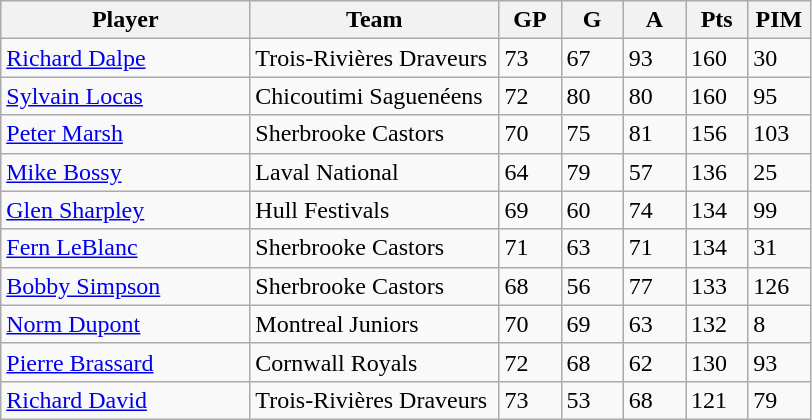<table class="wikitable">
<tr>
<th bgcolor="#DDDDFF" width="30%">Player</th>
<th bgcolor="#DDDDFF" width="30%">Team</th>
<th bgcolor="#DDDDFF" width="7.5%">GP</th>
<th bgcolor="#DDDDFF" width="7.5%">G</th>
<th bgcolor="#DDDDFF" width="7.5%">A</th>
<th bgcolor="#DDDDFF" width="7.5%">Pts</th>
<th bgcolor="#DDDDFF" width="7.5%">PIM</th>
</tr>
<tr>
<td><a href='#'>Richard Dalpe</a></td>
<td>Trois-Rivières Draveurs</td>
<td>73</td>
<td>67</td>
<td>93</td>
<td>160</td>
<td>30</td>
</tr>
<tr>
<td><a href='#'>Sylvain Locas</a></td>
<td>Chicoutimi Saguenéens</td>
<td>72</td>
<td>80</td>
<td>80</td>
<td>160</td>
<td>95</td>
</tr>
<tr>
<td><a href='#'>Peter Marsh</a></td>
<td>Sherbrooke Castors</td>
<td>70</td>
<td>75</td>
<td>81</td>
<td>156</td>
<td>103</td>
</tr>
<tr>
<td><a href='#'>Mike Bossy</a></td>
<td>Laval National</td>
<td>64</td>
<td>79</td>
<td>57</td>
<td>136</td>
<td>25</td>
</tr>
<tr>
<td><a href='#'>Glen Sharpley</a></td>
<td>Hull Festivals</td>
<td>69</td>
<td>60</td>
<td>74</td>
<td>134</td>
<td>99</td>
</tr>
<tr>
<td><a href='#'>Fern LeBlanc</a></td>
<td>Sherbrooke Castors</td>
<td>71</td>
<td>63</td>
<td>71</td>
<td>134</td>
<td>31</td>
</tr>
<tr>
<td><a href='#'>Bobby Simpson</a></td>
<td>Sherbrooke Castors</td>
<td>68</td>
<td>56</td>
<td>77</td>
<td>133</td>
<td>126</td>
</tr>
<tr>
<td><a href='#'>Norm Dupont</a></td>
<td>Montreal Juniors</td>
<td>70</td>
<td>69</td>
<td>63</td>
<td>132</td>
<td>8</td>
</tr>
<tr>
<td><a href='#'>Pierre Brassard</a></td>
<td>Cornwall Royals</td>
<td>72</td>
<td>68</td>
<td>62</td>
<td>130</td>
<td>93</td>
</tr>
<tr>
<td><a href='#'>Richard David</a></td>
<td>Trois-Rivières Draveurs</td>
<td>73</td>
<td>53</td>
<td>68</td>
<td>121</td>
<td>79</td>
</tr>
</table>
